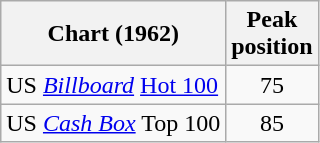<table class="wikitable sortable">
<tr>
<th>Chart (1962)</th>
<th>Peak<br>position</th>
</tr>
<tr>
<td>US <em><a href='#'>Billboard</a></em> <a href='#'>Hot 100</a></td>
<td style="text-align:center;">75</td>
</tr>
<tr>
<td>US <a href='#'><em>Cash Box</em></a> Top 100</td>
<td align="center">85</td>
</tr>
</table>
